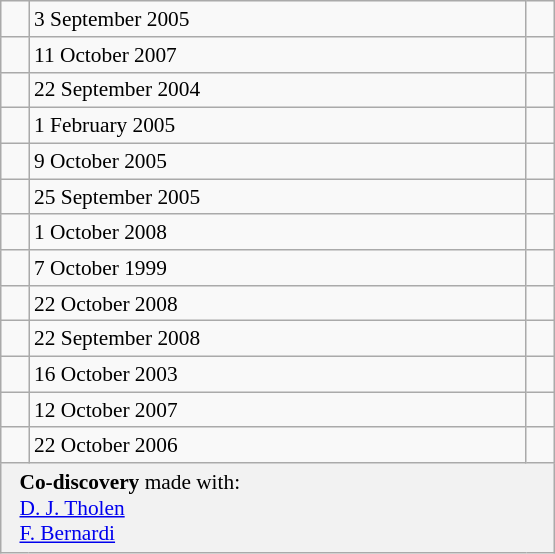<table class="wikitable" style="font-size: 89%; float: left; width: 26em; margin-right: 1em; height: 350px">
<tr>
<td></td>
<td>3 September 2005</td>
<td></td>
</tr>
<tr>
<td></td>
<td>11 October 2007</td>
<td></td>
</tr>
<tr>
<td></td>
<td>22 September 2004</td>
<td></td>
</tr>
<tr>
<td></td>
<td>1 February 2005</td>
<td></td>
</tr>
<tr>
<td></td>
<td>9 October 2005</td>
<td></td>
</tr>
<tr>
<td></td>
<td>25 September 2005</td>
<td></td>
</tr>
<tr>
<td></td>
<td>1 October 2008</td>
<td></td>
</tr>
<tr>
<td></td>
<td>7 October 1999</td>
<td></td>
</tr>
<tr>
<td></td>
<td>22 October 2008</td>
<td></td>
</tr>
<tr>
<td></td>
<td>22 September 2008</td>
<td></td>
</tr>
<tr>
<td></td>
<td>16 October 2003</td>
<td></td>
</tr>
<tr>
<td></td>
<td>12 October 2007</td>
<td></td>
</tr>
<tr>
<td></td>
<td>22 October 2006</td>
<td></td>
</tr>
<tr>
<th colspan=3 style="font-weight: normal; text-align: left; padding: 4px 12px;"><strong>Co-discovery</strong> made with:<br> <a href='#'>D. J. Tholen</a><br> <a href='#'>F. Bernardi</a></th>
</tr>
</table>
